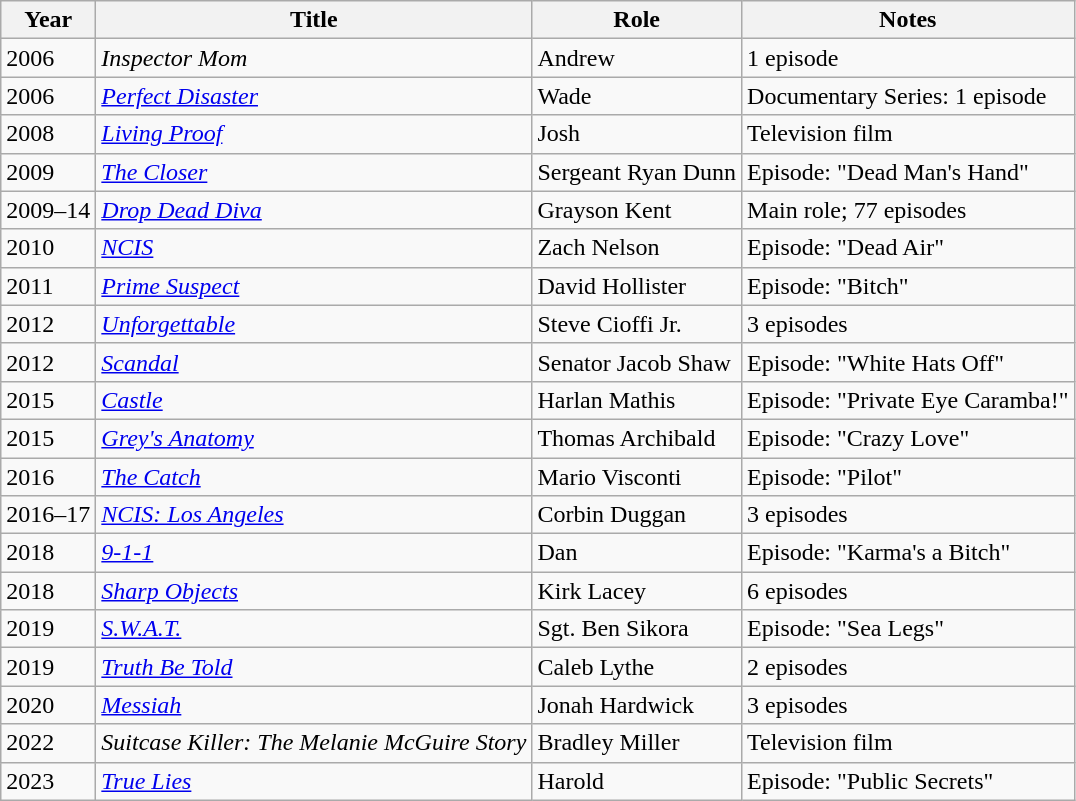<table class="wikitable sortable">
<tr>
<th>Year</th>
<th>Title</th>
<th>Role</th>
<th>Notes</th>
</tr>
<tr>
<td>2006</td>
<td><em>Inspector Mom</em></td>
<td>Andrew</td>
<td>1 episode</td>
</tr>
<tr>
<td>2006</td>
<td><em><a href='#'>Perfect Disaster</a></em></td>
<td>Wade</td>
<td>Documentary Series: 1 episode</td>
</tr>
<tr>
<td>2008</td>
<td><em><a href='#'>Living Proof</a></em></td>
<td>Josh</td>
<td>Television film</td>
</tr>
<tr>
<td>2009</td>
<td><em><a href='#'>The Closer</a></em></td>
<td>Sergeant Ryan Dunn</td>
<td>Episode: "Dead Man's Hand"</td>
</tr>
<tr>
<td>2009–14</td>
<td><em><a href='#'>Drop Dead Diva</a></em></td>
<td>Grayson Kent</td>
<td>Main role; 77 episodes</td>
</tr>
<tr>
<td>2010</td>
<td><em><a href='#'>NCIS</a></em></td>
<td>Zach Nelson</td>
<td>Episode: "Dead Air"</td>
</tr>
<tr>
<td>2011</td>
<td><em><a href='#'>Prime Suspect</a></em></td>
<td>David Hollister</td>
<td>Episode: "Bitch"</td>
</tr>
<tr>
<td>2012</td>
<td><em><a href='#'>Unforgettable</a></em></td>
<td>Steve Cioffi Jr.</td>
<td>3 episodes</td>
</tr>
<tr>
<td>2012</td>
<td><em><a href='#'>Scandal</a></em></td>
<td>Senator Jacob Shaw</td>
<td>Episode: "White Hats Off"</td>
</tr>
<tr>
<td>2015</td>
<td><em><a href='#'>Castle</a></em></td>
<td>Harlan Mathis</td>
<td>Episode: "Private Eye Caramba!"</td>
</tr>
<tr>
<td>2015</td>
<td><em><a href='#'>Grey's Anatomy</a></em></td>
<td>Thomas Archibald</td>
<td>Episode: "Crazy Love"</td>
</tr>
<tr>
<td>2016</td>
<td><em><a href='#'>The Catch</a></em></td>
<td>Mario Visconti</td>
<td>Episode: "Pilot"</td>
</tr>
<tr>
<td>2016–17</td>
<td><em><a href='#'>NCIS: Los Angeles</a></em></td>
<td>Corbin Duggan</td>
<td>3 episodes</td>
</tr>
<tr>
<td>2018</td>
<td><em><a href='#'>9-1-1</a></em></td>
<td>Dan</td>
<td>Episode: "Karma's a Bitch"</td>
</tr>
<tr>
<td>2018</td>
<td><em><a href='#'>Sharp Objects</a></em></td>
<td>Kirk Lacey</td>
<td>6 episodes</td>
</tr>
<tr>
<td>2019</td>
<td><em><a href='#'>S.W.A.T.</a></em></td>
<td>Sgt. Ben Sikora</td>
<td>Episode: "Sea Legs"</td>
</tr>
<tr>
<td>2019</td>
<td><em><a href='#'>Truth Be Told</a></em></td>
<td>Caleb Lythe</td>
<td>2 episodes</td>
</tr>
<tr>
<td>2020</td>
<td><em><a href='#'>Messiah</a></em></td>
<td>Jonah Hardwick</td>
<td>3 episodes</td>
</tr>
<tr>
<td>2022</td>
<td><em>Suitcase Killer: The Melanie McGuire Story</em></td>
<td>Bradley Miller</td>
<td>Television film</td>
</tr>
<tr>
<td>2023</td>
<td><em><a href='#'>True Lies</a></em></td>
<td>Harold</td>
<td>Episode: "Public Secrets"</td>
</tr>
</table>
